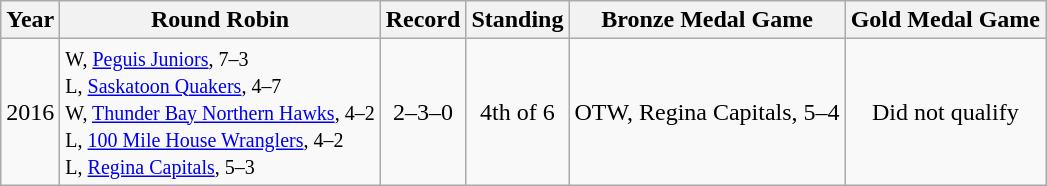<table class="wikitable" style="text-align:center">
<tr>
<th>Year</th>
<th>Round Robin</th>
<th>Record</th>
<th>Standing</th>
<th>Bronze Medal Game</th>
<th>Gold Medal Game</th>
</tr>
<tr>
<td>2016</td>
<td align=left><small>W, <a href='#'>Peguis Juniors</a>, 7–3<br>L, <a href='#'>Saskatoon Quakers</a>, 4–7<br>W, <a href='#'>Thunder Bay Northern Hawks</a>, 4–2<br>L, <a href='#'>100 Mile House Wranglers</a>, 4–2<br>L, <a href='#'>Regina Capitals</a>, 5–3</small></td>
<td>2–3–0</td>
<td>4th of 6</td>
<td>OTW, Regina Capitals, 5–4</td>
<td>Did not qualify</td>
</tr>
</table>
